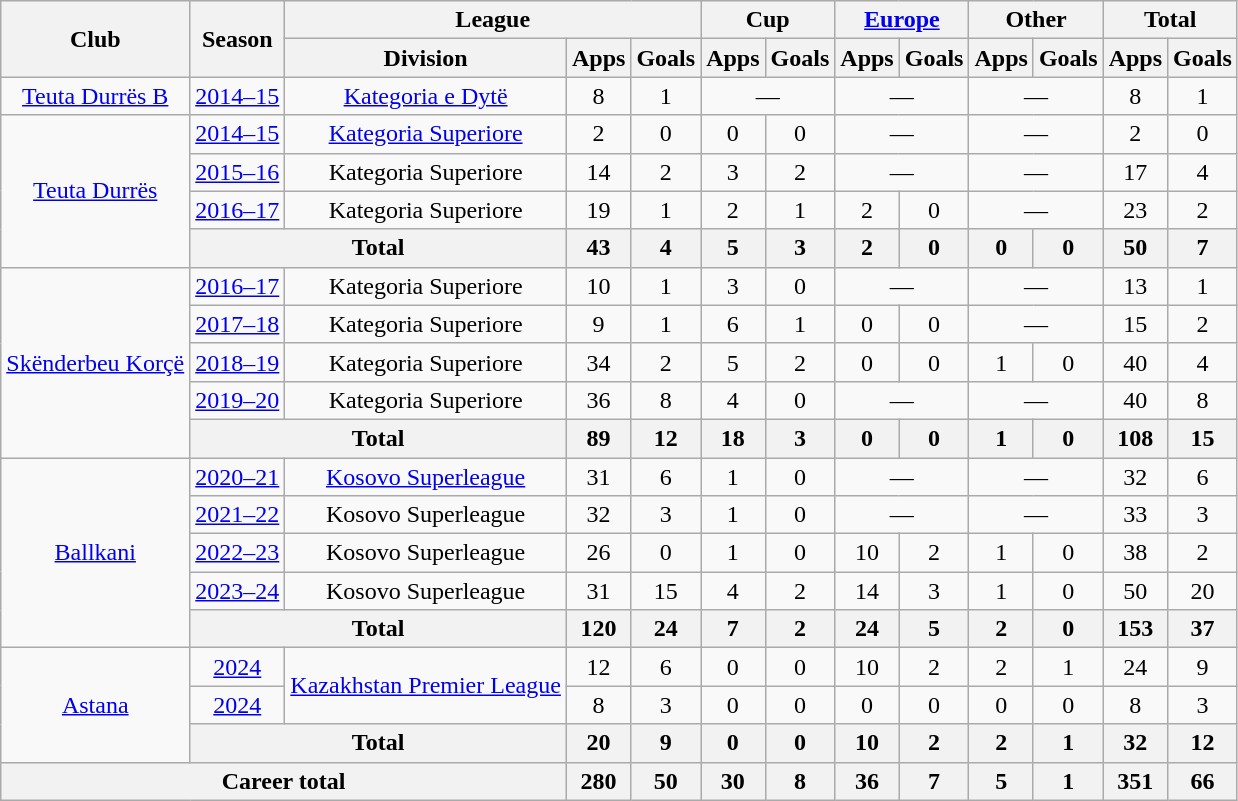<table class="wikitable" style="text-align:center">
<tr>
<th rowspan="2">Club</th>
<th rowspan="2">Season</th>
<th colspan="3">League</th>
<th colspan="2">Cup</th>
<th colspan="2"><a href='#'>Europe</a></th>
<th colspan="2">Other</th>
<th colspan="2">Total</th>
</tr>
<tr>
<th>Division</th>
<th>Apps</th>
<th>Goals</th>
<th>Apps</th>
<th>Goals</th>
<th>Apps</th>
<th>Goals</th>
<th>Apps</th>
<th>Goals</th>
<th>Apps</th>
<th>Goals</th>
</tr>
<tr>
<td><a href='#'>Teuta Durrës B</a></td>
<td><a href='#'>2014–15</a></td>
<td><a href='#'>Kategoria e Dytë</a></td>
<td>8</td>
<td>1</td>
<td colspan="2">—</td>
<td colspan="2">—</td>
<td colspan="2">—</td>
<td>8</td>
<td>1</td>
</tr>
<tr>
<td rowspan="4"><a href='#'>Teuta Durrës</a></td>
<td><a href='#'>2014–15</a></td>
<td><a href='#'>Kategoria Superiore</a></td>
<td>2</td>
<td>0</td>
<td>0</td>
<td>0</td>
<td colspan="2">—</td>
<td colspan="2">—</td>
<td>2</td>
<td>0</td>
</tr>
<tr>
<td><a href='#'>2015–16</a></td>
<td>Kategoria Superiore</td>
<td>14</td>
<td>2</td>
<td>3</td>
<td>2</td>
<td colspan="2">—</td>
<td colspan="2">—</td>
<td>17</td>
<td>4</td>
</tr>
<tr>
<td><a href='#'>2016–17</a></td>
<td>Kategoria Superiore</td>
<td>19</td>
<td>1</td>
<td>2</td>
<td>1</td>
<td>2</td>
<td>0</td>
<td colspan="2">—</td>
<td>23</td>
<td>2</td>
</tr>
<tr>
<th colspan="2">Total</th>
<th>43</th>
<th>4</th>
<th>5</th>
<th>3</th>
<th>2</th>
<th>0</th>
<th>0</th>
<th>0</th>
<th>50</th>
<th>7</th>
</tr>
<tr>
<td rowspan="5"><a href='#'>Skënderbeu Korçë</a></td>
<td><a href='#'>2016–17</a></td>
<td>Kategoria Superiore</td>
<td>10</td>
<td>1</td>
<td>3</td>
<td>0</td>
<td colspan="2">—</td>
<td colspan="2">—</td>
<td>13</td>
<td>1</td>
</tr>
<tr>
<td><a href='#'>2017–18</a></td>
<td>Kategoria Superiore</td>
<td>9</td>
<td>1</td>
<td>6</td>
<td>1</td>
<td>0</td>
<td>0</td>
<td colspan="2">—</td>
<td>15</td>
<td>2</td>
</tr>
<tr>
<td><a href='#'>2018–19</a></td>
<td>Kategoria Superiore</td>
<td>34</td>
<td>2</td>
<td>5</td>
<td>2</td>
<td>0</td>
<td>0</td>
<td>1</td>
<td>0</td>
<td>40</td>
<td>4</td>
</tr>
<tr>
<td><a href='#'>2019–20</a></td>
<td>Kategoria Superiore</td>
<td>36</td>
<td>8</td>
<td>4</td>
<td>0</td>
<td colspan="2">—</td>
<td colspan="2">—</td>
<td>40</td>
<td>8</td>
</tr>
<tr>
<th colspan="2">Total</th>
<th>89</th>
<th>12</th>
<th>18</th>
<th>3</th>
<th>0</th>
<th>0</th>
<th>1</th>
<th>0</th>
<th>108</th>
<th>15</th>
</tr>
<tr>
<td rowspan="5"><a href='#'>Ballkani</a></td>
<td><a href='#'>2020–21</a></td>
<td><a href='#'>Kosovo Superleague</a></td>
<td>31</td>
<td>6</td>
<td>1</td>
<td>0</td>
<td colspan="2">—</td>
<td colspan="2">—</td>
<td>32</td>
<td>6</td>
</tr>
<tr>
<td><a href='#'>2021–22</a></td>
<td>Kosovo Superleague</td>
<td>32</td>
<td>3</td>
<td>1</td>
<td>0</td>
<td colspan="2">—</td>
<td colspan="2">—</td>
<td>33</td>
<td>3</td>
</tr>
<tr>
<td><a href='#'>2022–23</a></td>
<td>Kosovo Superleague</td>
<td>26</td>
<td>0</td>
<td>1</td>
<td>0</td>
<td>10</td>
<td>2</td>
<td>1</td>
<td>0</td>
<td>38</td>
<td>2</td>
</tr>
<tr>
<td><a href='#'>2023–24</a></td>
<td>Kosovo Superleague</td>
<td>31</td>
<td>15</td>
<td>4</td>
<td>2</td>
<td>14</td>
<td>3</td>
<td>1</td>
<td>0</td>
<td>50</td>
<td>20</td>
</tr>
<tr>
<th colspan="2">Total</th>
<th>120</th>
<th>24</th>
<th>7</th>
<th>2</th>
<th>24</th>
<th>5</th>
<th>2</th>
<th>0</th>
<th>153</th>
<th>37</th>
</tr>
<tr>
<td rowspan="3"><a href='#'>Astana</a></td>
<td><a href='#'>2024</a></td>
<td rowspan="2"><a href='#'>Kazakhstan Premier League</a></td>
<td>12</td>
<td>6</td>
<td>0</td>
<td>0</td>
<td>10</td>
<td>2</td>
<td>2</td>
<td>1</td>
<td>24</td>
<td>9</td>
</tr>
<tr>
<td><a href='#'>2024</a></td>
<td>8</td>
<td>3</td>
<td>0</td>
<td>0</td>
<td>0</td>
<td>0</td>
<td>0</td>
<td>0</td>
<td>8</td>
<td>3</td>
</tr>
<tr>
<th colspan="2">Total</th>
<th>20</th>
<th>9</th>
<th>0</th>
<th>0</th>
<th>10</th>
<th>2</th>
<th>2</th>
<th>1</th>
<th>32</th>
<th>12</th>
</tr>
<tr>
<th colspan="3">Career total</th>
<th>280</th>
<th>50</th>
<th>30</th>
<th>8</th>
<th>36</th>
<th>7</th>
<th>5</th>
<th>1</th>
<th>351</th>
<th>66</th>
</tr>
</table>
